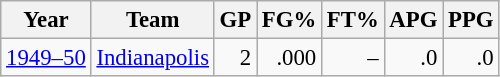<table class="wikitable sortable" style="font-size:95%; text-align:right;">
<tr>
<th>Year</th>
<th>Team</th>
<th>GP</th>
<th>FG%</th>
<th>FT%</th>
<th>APG</th>
<th>PPG</th>
</tr>
<tr>
<td style="text-align:left;"><a href='#'>1949–50</a></td>
<td style="text-align:left;"><a href='#'>Indianapolis</a></td>
<td>2</td>
<td>.000</td>
<td>–</td>
<td>.0</td>
<td>.0</td>
</tr>
</table>
